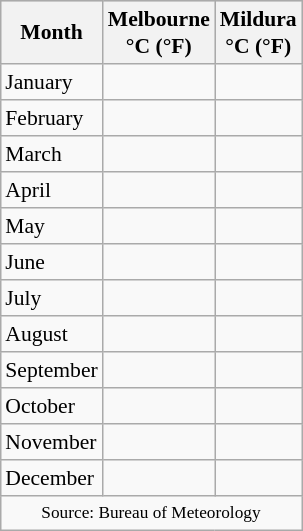<table class=wikitable style="float:right; clear:right; line-height:1.2em; font-size:90%; margin-left:1em">
<tr style="background:#ccc; vertical-align:center;">
<th>Month</th>
<th>Melbourne<br>°C (°F)</th>
<th>Mildura <br>°C (°F)</th>
</tr>
<tr>
<td style="text-align:left;">January</td>
<td style="text-align:center;"></td>
<td style="text-align:center;"></td>
</tr>
<tr>
<td style="text-align:left;">February</td>
<td style="text-align:center;"></td>
<td style="text-align:center;"></td>
</tr>
<tr>
<td style="text-align:left;">March</td>
<td style="text-align:center;"></td>
<td style="text-align:center;"></td>
</tr>
<tr>
<td style="text-align:left;">April</td>
<td style="text-align:center;"></td>
<td style="text-align:center;"></td>
</tr>
<tr>
<td style="text-align:left;">May</td>
<td style="text-align:center;"></td>
<td style="text-align:center;"></td>
</tr>
<tr>
<td style="text-align:left;">June</td>
<td style="text-align:center;"></td>
<td style="text-align:center;"></td>
</tr>
<tr>
<td style="text-align:left;">July</td>
<td style="text-align:center;"></td>
<td style="text-align:center;"></td>
</tr>
<tr>
<td style="text-align:left;">August</td>
<td style="text-align:center;"></td>
<td style="text-align:center;"></td>
</tr>
<tr>
<td style="text-align:left;">September</td>
<td style="text-align:center;"></td>
<td style="text-align:center;"></td>
</tr>
<tr>
<td style="text-align:left;">October</td>
<td style="text-align:center;"></td>
<td style="text-align:center;"></td>
</tr>
<tr>
<td style="text-align:left;">November</td>
<td style="text-align:center;"></td>
<td style="text-align:center;"></td>
</tr>
<tr>
<td style="text-align:left;">December</td>
<td style="text-align:center;"></td>
<td style="text-align:center;"></td>
</tr>
<tr>
<td colspan="5"  style="font-size:80%; text-align:center;">Source: Bureau of Meteorology</td>
</tr>
</table>
